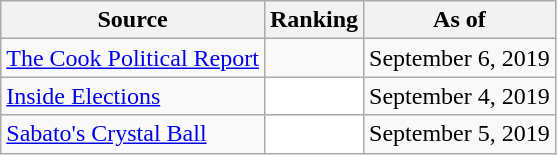<table class="wikitable">
<tr>
<th>Source</th>
<th>Ranking</th>
<th>As of</th>
</tr>
<tr>
<td><a href='#'>The Cook Political Report</a></td>
<td></td>
<td>September 6, 2019</td>
</tr>
<tr>
<td><a href='#'>Inside Elections</a></td>
<td style="background:#fff"></td>
<td>September 4, 2019</td>
</tr>
<tr>
<td><a href='#'>Sabato's Crystal Ball</a></td>
<td style="background:#fff"></td>
<td>September 5, 2019</td>
</tr>
</table>
